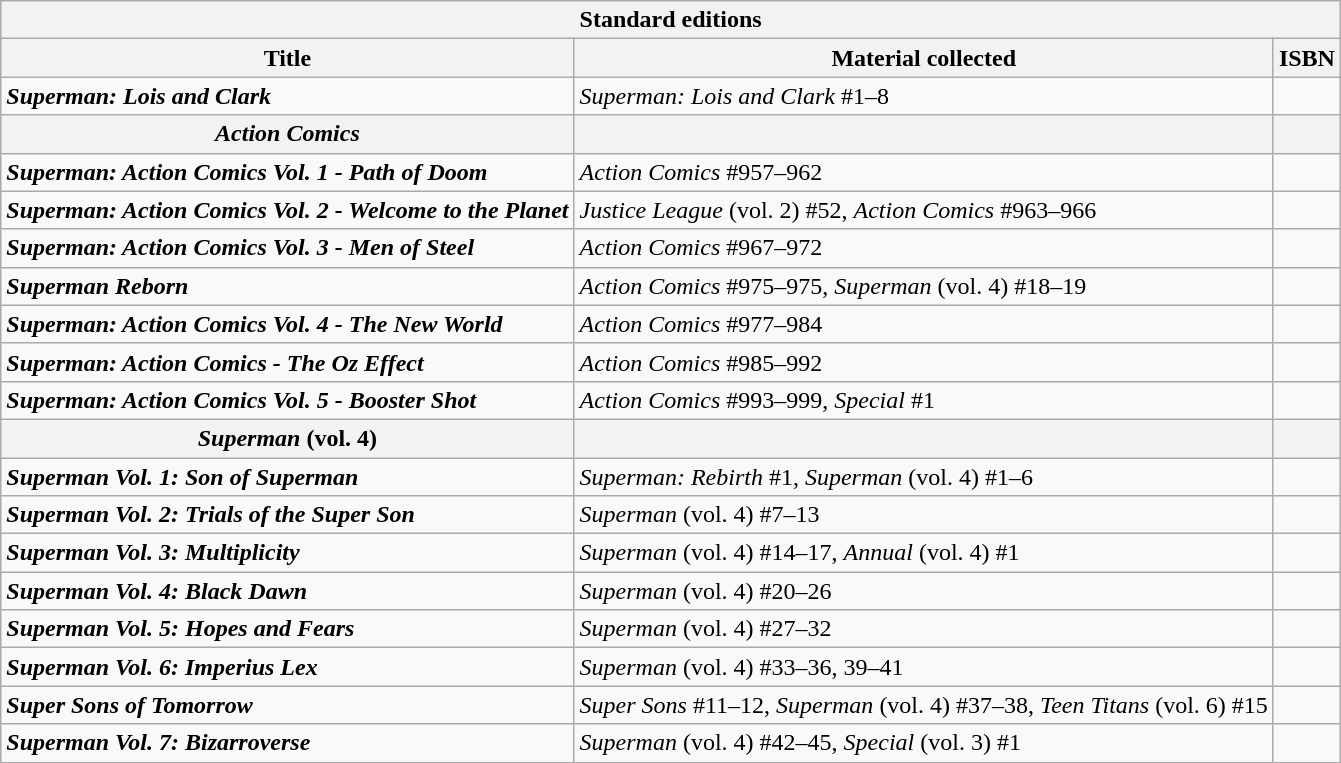<table class="wikitable">
<tr>
<th colspan="3">Standard editions</th>
</tr>
<tr>
<th>Title</th>
<th>Material collected</th>
<th>ISBN</th>
</tr>
<tr>
<td><strong><em>Superman: Lois and Clark</em></strong></td>
<td><em>Superman: Lois and Clark</em> #1–8</td>
<td></td>
</tr>
<tr>
<th><em>Action Comics</em></th>
<th></th>
<th></th>
</tr>
<tr>
<td><strong><em>Superman: Action Comics Vol. 1 - Path of Doom</em></strong></td>
<td><em>Action Comics</em> #957–962</td>
<td></td>
</tr>
<tr>
<td><strong><em>Superman: Action Comics Vol. 2 - Welcome to the Planet</em></strong></td>
<td><em>Justice League</em> (vol. 2) #52, <em>Action Comics</em> #963–966</td>
<td></td>
</tr>
<tr>
<td><strong><em>Superman: Action Comics Vol. 3 - Men of Steel</em></strong></td>
<td><em>Action Comics</em> #967–972</td>
<td></td>
</tr>
<tr>
<td><strong><em>Superman Reborn</em></strong></td>
<td><em>Action Comics</em> #975–975, <em>Superman</em> (vol. 4) #18–19</td>
<td></td>
</tr>
<tr>
<td><strong><em>Superman: Action Comics Vol. 4 - The New World</em></strong></td>
<td><em>Action Comics</em> #977–984</td>
<td></td>
</tr>
<tr>
<td><strong><em>Superman: Action Comics - The Oz Effect</em></strong></td>
<td><em>Action Comics</em> #985–992</td>
<td></td>
</tr>
<tr>
<td><strong><em>Superman: Action Comics Vol. 5 - Booster Shot</em></strong></td>
<td><em>Action Comics</em> #993–999, <em>Special</em> #1</td>
<td></td>
</tr>
<tr>
<th><em>Superman</em> (vol. 4)</th>
<th></th>
<th></th>
</tr>
<tr>
<td><strong><em>Superman Vol. 1: Son of Superman</em></strong></td>
<td><em>Superman: Rebirth</em> #1, <em>Superman</em> (vol. 4) #1–6</td>
<td></td>
</tr>
<tr>
<td><strong><em>Superman Vol. 2: Trials of the Super Son</em></strong></td>
<td><em>Superman</em> (vol. 4) #7–13</td>
<td></td>
</tr>
<tr>
<td><strong><em>Superman Vol. 3: Multiplicity</em></strong></td>
<td><em>Superman</em> (vol. 4) #14–17, <em>Annual</em> (vol. 4) #1</td>
<td></td>
</tr>
<tr>
<td><strong><em>Superman Vol. 4: Black Dawn</em></strong></td>
<td><em>Superman</em> (vol. 4) #20–26</td>
<td></td>
</tr>
<tr>
<td><strong><em>Superman Vol. 5: Hopes and Fears</em></strong></td>
<td><em>Superman</em> (vol. 4) #27–32</td>
<td></td>
</tr>
<tr>
<td><strong><em>Superman Vol. 6: Imperius Lex</em></strong></td>
<td><em>Superman</em> (vol. 4) #33–36, 39–41</td>
<td></td>
</tr>
<tr>
<td><strong><em>Super Sons of Tomorrow</em></strong></td>
<td><em>Super Sons</em> #11–12, <em>Superman</em> (vol. 4) #37–38, <em>Teen Titans</em> (vol. 6) #15</td>
<td></td>
</tr>
<tr>
<td><strong><em>Superman Vol. 7: Bizarroverse</em></strong></td>
<td><em>Superman</em> (vol. 4) #42–45, <em>Special</em> (vol. 3) #1</td>
<td></td>
</tr>
</table>
